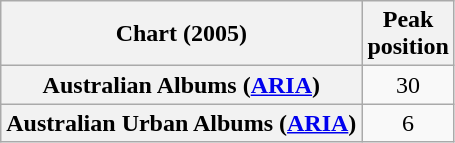<table class="wikitable plainrowheaders">
<tr>
<th scope="col">Chart (2005)</th>
<th scope="col">Peak<br>position</th>
</tr>
<tr>
<th scope="row">Australian Albums (<a href='#'>ARIA</a>)</th>
<td style="text-align:center;">30</td>
</tr>
<tr>
<th scope="row">Australian Urban Albums (<a href='#'>ARIA</a>)</th>
<td style="text-align:center;">6</td>
</tr>
</table>
